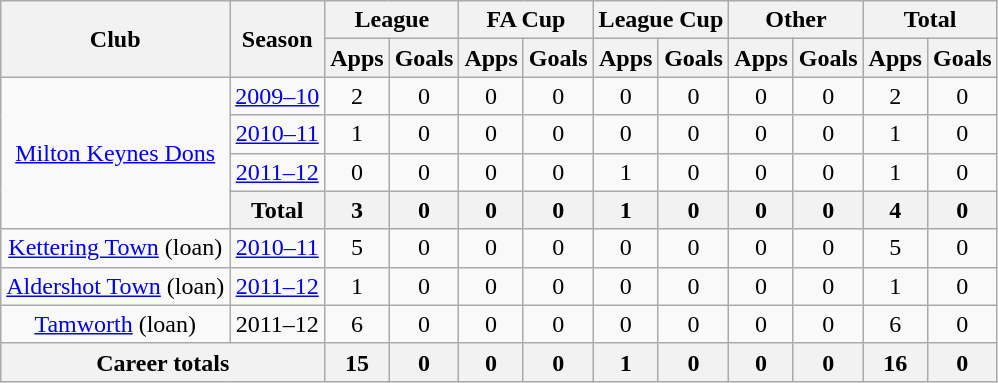<table class="wikitable" style="text-align: center;">
<tr>
<th rowspan="2">Club</th>
<th rowspan="2">Season</th>
<th colspan="2">League</th>
<th colspan="2">FA Cup</th>
<th colspan="2">League Cup</th>
<th colspan="2">Other</th>
<th colspan="2">Total</th>
</tr>
<tr>
<th>Apps</th>
<th>Goals</th>
<th>Apps</th>
<th>Goals</th>
<th>Apps</th>
<th>Goals</th>
<th>Apps</th>
<th>Goals</th>
<th>Apps</th>
<th>Goals</th>
</tr>
<tr>
<td rowspan="4" valign="center"><a href='#'>Milton Keynes Dons</a></td>
<td><a href='#'>2009–10</a></td>
<td>2</td>
<td>0</td>
<td>0</td>
<td>0</td>
<td>0</td>
<td>0</td>
<td>0</td>
<td>0</td>
<td>2</td>
<td>0</td>
</tr>
<tr>
<td><a href='#'>2010–11</a></td>
<td>1</td>
<td>0</td>
<td>0</td>
<td>0</td>
<td>0</td>
<td>0</td>
<td>0</td>
<td>0</td>
<td>1</td>
<td>0</td>
</tr>
<tr>
<td><a href='#'>2011–12</a></td>
<td>0</td>
<td>0</td>
<td>0</td>
<td>0</td>
<td>1</td>
<td>0</td>
<td>0</td>
<td>0</td>
<td>1</td>
<td>0</td>
</tr>
<tr>
<th>Total</th>
<th>3</th>
<th>0</th>
<th>0</th>
<th>0</th>
<th>1</th>
<th>0</th>
<th>0</th>
<th>0</th>
<th>4</th>
<th>0</th>
</tr>
<tr>
<td rowspan="1" valign="center"><a href='#'>Kettering Town</a> (loan)</td>
<td><a href='#'>2010–11</a></td>
<td>5</td>
<td>0</td>
<td>0</td>
<td>0</td>
<td>0</td>
<td>0</td>
<td>0</td>
<td>0</td>
<td>5</td>
<td>0</td>
</tr>
<tr>
<td rowspan="1" valign="center"><a href='#'>Aldershot Town</a> (loan)</td>
<td><a href='#'>2011–12</a></td>
<td>1</td>
<td>0</td>
<td>0</td>
<td>0</td>
<td>0</td>
<td>0</td>
<td>0</td>
<td>0</td>
<td>1</td>
<td>0</td>
</tr>
<tr>
<td rowspan="1" valign="center"><a href='#'>Tamworth</a> (loan)</td>
<td>2011–12</td>
<td>6</td>
<td>0</td>
<td>0</td>
<td>0</td>
<td>0</td>
<td>0</td>
<td>0</td>
<td>0</td>
<td>6</td>
<td>0</td>
</tr>
<tr>
<th colspan="2">Career totals</th>
<th>15</th>
<th>0</th>
<th>0</th>
<th>0</th>
<th>1</th>
<th>0</th>
<th>0</th>
<th>0</th>
<th>16</th>
<th>0</th>
</tr>
</table>
